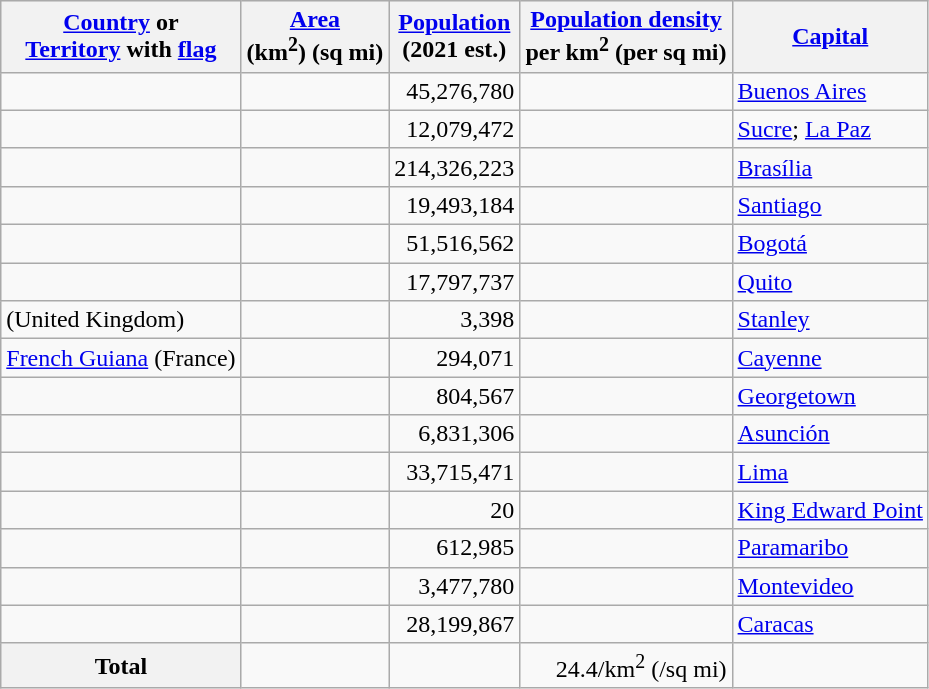<table class="wikitable sortable" border="1" style="font-size:100%">
<tr style="background:#ececec;">
<th><a href='#'>Country</a> or<br><a href='#'>Territory</a> with <a href='#'>flag</a></th>
<th><a href='#'>Area</a><br>(km<sup>2</sup>) (sq mi)</th>
<th><a href='#'>Population</a><br>(2021 est.)</th>
<th><a href='#'>Population density</a><br>per km<sup>2</sup> (per sq mi)</th>
<th><a href='#'>Capital</a></th>
</tr>
<tr>
<td style="text-align:left;"></td>
<td align="right"></td>
<td align="right">45,276,780</td>
<td align="right"></td>
<td style="text-align:left;"><a href='#'>Buenos Aires</a></td>
</tr>
<tr>
<td style="text-align:left;"></td>
<td align="right"></td>
<td align="right">12,079,472</td>
<td align="right"></td>
<td style="text-align:left;"><a href='#'>Sucre</a>; <a href='#'>La Paz</a></td>
</tr>
<tr>
<td style="text-align:left;"></td>
<td align="right"></td>
<td align="right">214,326,223</td>
<td align="right"></td>
<td style="text-align:left;"><a href='#'>Brasília</a></td>
</tr>
<tr>
<td style="text-align:left;"></td>
<td align="right"></td>
<td align="right">19,493,184</td>
<td align="right"></td>
<td style="text-align:left;"><a href='#'>Santiago</a></td>
</tr>
<tr>
<td style="text-align:left;"></td>
<td align="right"></td>
<td align="right">51,516,562</td>
<td align="right"></td>
<td style="text-align:left;"><a href='#'>Bogotá</a></td>
</tr>
<tr>
<td style="text-align:left;"></td>
<td align="right"></td>
<td align="right">17,797,737</td>
<td align="right"></td>
<td style="text-align:left;"><a href='#'>Quito</a></td>
</tr>
<tr>
<td style="text-align:left;"> (United Kingdom)</td>
<td align="right"></td>
<td align="right">3,398</td>
<td align="right"></td>
<td style="text-align:left;"><a href='#'>Stanley</a></td>
</tr>
<tr>
<td style="text-align:left;"> <a href='#'>French Guiana</a> (France)</td>
<td align="right"></td>
<td align="right">294,071</td>
<td align="right"></td>
<td style="text-align:left;"><a href='#'>Cayenne</a></td>
</tr>
<tr>
<td style="text-align:left;"></td>
<td align="right"></td>
<td align="right">804,567</td>
<td align="right"></td>
<td style="text-align:left;"><a href='#'>Georgetown</a></td>
</tr>
<tr>
<td style="text-align:left;"></td>
<td align="right"></td>
<td align="right">6,831,306</td>
<td align="right"></td>
<td style="text-align:left;"><a href='#'>Asunción</a></td>
</tr>
<tr>
<td style="text-align:left;"></td>
<td align="right"></td>
<td align="right">33,715,471</td>
<td align="right"></td>
<td style="text-align:left;"><a href='#'>Lima</a></td>
</tr>
<tr>
<td style="text-align:left;"></td>
<td aright"></td>
<td align="right">20</td>
<td align="right"></td>
<td style="text-align:left;"><a href='#'>King Edward Point</a></td>
</tr>
<tr>
<td style="text-align:left;"></td>
<td align="right"></td>
<td align="right">612,985</td>
<td align="right"></td>
<td style="text-align:left;"><a href='#'>Paramaribo</a></td>
</tr>
<tr>
<td style="text-align:left;"></td>
<td align="right"></td>
<td align="right">3,477,780</td>
<td align="right"></td>
<td style="text-align:left;"><a href='#'>Montevideo</a></td>
</tr>
<tr>
<td style="text-align:left;"></td>
<td align="right"></td>
<td align="right">28,199,867</td>
<td align="right"></td>
<td style="text-align:left;"><a href='#'>Caracas</a></td>
</tr>
<tr class="sortbottom">
<th>Total</th>
<td align="right"></td>
<td align="right"></td>
<td align="right">24.4/km<sup>2</sup> (/sq mi)</td>
<td></td>
</tr>
</table>
